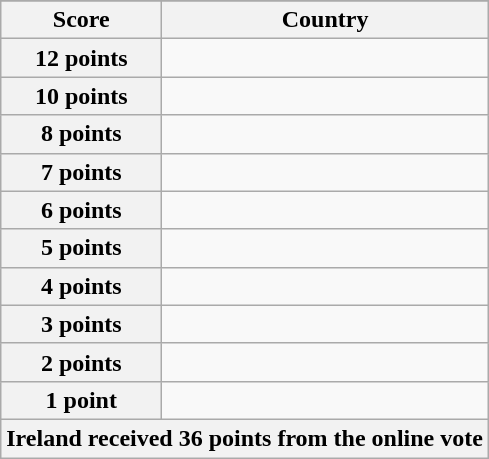<table class="wikitable">
<tr>
</tr>
<tr>
<th scope="col" width="33%">Score</th>
<th scope="col">Country</th>
</tr>
<tr>
<th scope="row">12 points</th>
<td></td>
</tr>
<tr>
<th scope="row">10 points</th>
<td></td>
</tr>
<tr>
<th scope="row">8 points</th>
<td></td>
</tr>
<tr>
<th scope="row">7 points</th>
<td></td>
</tr>
<tr>
<th scope="row">6 points</th>
<td></td>
</tr>
<tr>
<th scope="row">5 points</th>
<td></td>
</tr>
<tr>
<th scope="row">4 points</th>
<td></td>
</tr>
<tr>
<th scope="row">3 points</th>
<td></td>
</tr>
<tr>
<th scope="row">2 points</th>
<td></td>
</tr>
<tr>
<th scope="row">1 point</th>
<td></td>
</tr>
<tr>
<th colspan="2">Ireland received 36 points from the online vote</th>
</tr>
</table>
